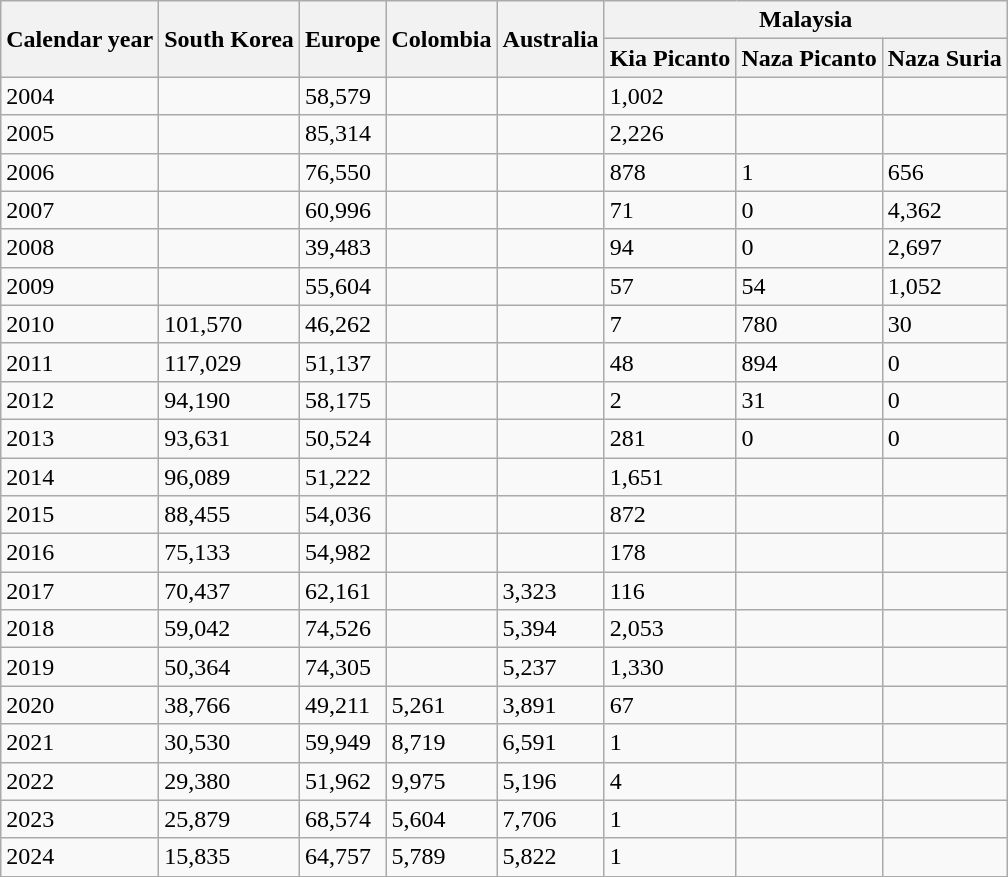<table class="wikitable">
<tr>
<th rowspan="2">Calendar year</th>
<th rowspan="2">South Korea</th>
<th rowspan="2">Europe</th>
<th rowspan="2">Colombia</th>
<th rowspan="2">Australia</th>
<th colspan="3">Malaysia</th>
</tr>
<tr>
<th>Kia Picanto</th>
<th>Naza Picanto</th>
<th>Naza Suria</th>
</tr>
<tr>
<td>2004</td>
<td></td>
<td>58,579</td>
<td></td>
<td></td>
<td>1,002</td>
<td></td>
<td></td>
</tr>
<tr>
<td>2005</td>
<td></td>
<td>85,314</td>
<td></td>
<td></td>
<td>2,226</td>
<td></td>
<td></td>
</tr>
<tr>
<td>2006</td>
<td></td>
<td>76,550</td>
<td></td>
<td></td>
<td>878</td>
<td>1</td>
<td>656</td>
</tr>
<tr>
<td>2007</td>
<td></td>
<td>60,996</td>
<td></td>
<td></td>
<td>71</td>
<td>0</td>
<td>4,362</td>
</tr>
<tr>
<td>2008</td>
<td></td>
<td>39,483</td>
<td></td>
<td></td>
<td>94</td>
<td>0</td>
<td>2,697</td>
</tr>
<tr>
<td>2009</td>
<td></td>
<td>55,604</td>
<td></td>
<td></td>
<td>57</td>
<td>54</td>
<td>1,052</td>
</tr>
<tr>
<td>2010</td>
<td>101,570</td>
<td>46,262</td>
<td></td>
<td></td>
<td>7</td>
<td>780</td>
<td>30</td>
</tr>
<tr>
<td>2011</td>
<td>117,029</td>
<td>51,137</td>
<td></td>
<td></td>
<td>48</td>
<td>894</td>
<td>0</td>
</tr>
<tr>
<td>2012</td>
<td>94,190</td>
<td>58,175</td>
<td></td>
<td></td>
<td>2</td>
<td>31</td>
<td>0</td>
</tr>
<tr>
<td>2013</td>
<td>93,631</td>
<td>50,524</td>
<td></td>
<td></td>
<td>281</td>
<td>0</td>
<td>0</td>
</tr>
<tr>
<td>2014</td>
<td>96,089</td>
<td>51,222</td>
<td></td>
<td></td>
<td>1,651</td>
<td></td>
<td></td>
</tr>
<tr>
<td>2015</td>
<td>88,455</td>
<td>54,036</td>
<td></td>
<td></td>
<td>872</td>
<td></td>
<td></td>
</tr>
<tr>
<td>2016</td>
<td>75,133</td>
<td>54,982</td>
<td></td>
<td></td>
<td>178</td>
<td></td>
<td></td>
</tr>
<tr>
<td>2017</td>
<td>70,437</td>
<td>62,161</td>
<td></td>
<td>3,323</td>
<td>116</td>
<td></td>
<td></td>
</tr>
<tr>
<td>2018</td>
<td>59,042</td>
<td>74,526</td>
<td></td>
<td>5,394</td>
<td>2,053</td>
<td></td>
<td></td>
</tr>
<tr>
<td>2019</td>
<td>50,364</td>
<td>74,305</td>
<td></td>
<td>5,237</td>
<td>1,330</td>
<td></td>
<td></td>
</tr>
<tr>
<td>2020</td>
<td>38,766</td>
<td>49,211</td>
<td>5,261</td>
<td>3,891</td>
<td>67</td>
<td></td>
<td></td>
</tr>
<tr>
<td>2021</td>
<td>30,530</td>
<td>59,949</td>
<td>8,719</td>
<td>6,591</td>
<td>1</td>
<td></td>
<td></td>
</tr>
<tr>
<td>2022</td>
<td>29,380</td>
<td>51,962</td>
<td>9,975</td>
<td>5,196</td>
<td>4</td>
<td></td>
<td></td>
</tr>
<tr>
<td>2023</td>
<td>25,879</td>
<td>68,574</td>
<td>5,604</td>
<td>7,706</td>
<td>1</td>
<td></td>
<td></td>
</tr>
<tr>
<td>2024</td>
<td>15,835</td>
<td>64,757</td>
<td>5,789</td>
<td>5,822</td>
<td>1</td>
<td></td>
<td></td>
</tr>
</table>
